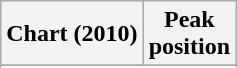<table class="wikitable sortable plainrowheaders" style="text-align:center;">
<tr>
<th align="left">Chart (2010)</th>
<th align="left">Peak<br>position</th>
</tr>
<tr>
</tr>
<tr>
</tr>
<tr>
</tr>
</table>
